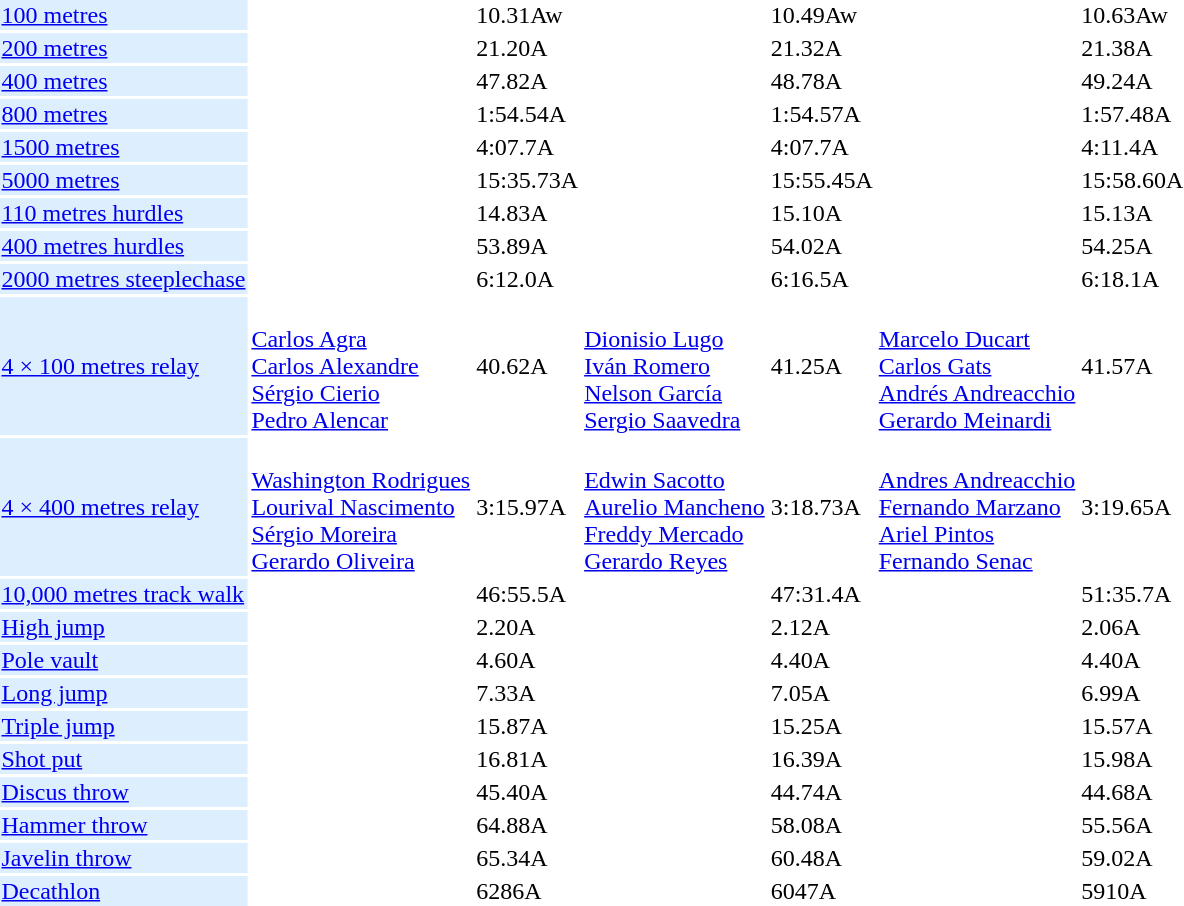<table>
<tr>
<td bgcolor = DDEEFF><a href='#'>100 metres</a></td>
<td></td>
<td>10.31Aw</td>
<td></td>
<td>10.49Aw</td>
<td></td>
<td>10.63Aw</td>
</tr>
<tr>
<td bgcolor = DDEEFF><a href='#'>200 metres</a></td>
<td></td>
<td>21.20A</td>
<td></td>
<td>21.32A</td>
<td></td>
<td>21.38A</td>
</tr>
<tr>
<td bgcolor = DDEEFF><a href='#'>400 metres</a></td>
<td></td>
<td>47.82A</td>
<td></td>
<td>48.78A</td>
<td></td>
<td>49.24A</td>
</tr>
<tr>
<td bgcolor = DDEEFF><a href='#'>800 metres</a></td>
<td></td>
<td>1:54.54A</td>
<td></td>
<td>1:54.57A</td>
<td></td>
<td>1:57.48A</td>
</tr>
<tr>
<td bgcolor = DDEEFF><a href='#'>1500 metres</a></td>
<td></td>
<td>4:07.7A</td>
<td></td>
<td>4:07.7A</td>
<td></td>
<td>4:11.4A</td>
</tr>
<tr>
<td bgcolor = DDEEFF><a href='#'>5000 metres</a></td>
<td></td>
<td>15:35.73A</td>
<td></td>
<td>15:55.45A</td>
<td></td>
<td>15:58.60A</td>
</tr>
<tr>
<td bgcolor = DDEEFF><a href='#'>110 metres hurdles</a></td>
<td></td>
<td>14.83A</td>
<td></td>
<td>15.10A</td>
<td></td>
<td>15.13A</td>
</tr>
<tr>
<td bgcolor = DDEEFF><a href='#'>400 metres hurdles</a></td>
<td></td>
<td>53.89A</td>
<td></td>
<td>54.02A</td>
<td></td>
<td>54.25A</td>
</tr>
<tr>
<td bgcolor = DDEEFF><a href='#'>2000 metres steeplechase</a></td>
<td></td>
<td>6:12.0A</td>
<td></td>
<td>6:16.5A</td>
<td></td>
<td>6:18.1A</td>
</tr>
<tr>
<td bgcolor = DDEEFF><a href='#'>4 × 100 metres relay</a></td>
<td><br><a href='#'>Carlos Agra</a><br><a href='#'>Carlos Alexandre</a><br><a href='#'>Sérgio Cierio</a><br><a href='#'>Pedro Alencar</a></td>
<td>40.62A</td>
<td><br><a href='#'>Dionisio Lugo</a><br><a href='#'>Iván Romero</a><br><a href='#'>Nelson García</a><br><a href='#'>Sergio Saavedra</a></td>
<td>41.25A</td>
<td><br><a href='#'>Marcelo Ducart</a><br><a href='#'>Carlos Gats</a><br><a href='#'>Andrés Andreacchio</a><br><a href='#'>Gerardo Meinardi</a></td>
<td>41.57A</td>
</tr>
<tr>
<td bgcolor = DDEEFF><a href='#'>4 × 400 metres relay</a></td>
<td><br><a href='#'>Washington Rodrigues</a><br><a href='#'>Lourival Nascimento</a><br><a href='#'>Sérgio Moreira</a><br><a href='#'>Gerardo Oliveira</a></td>
<td>3:15.97A</td>
<td><br><a href='#'>Edwin Sacotto</a><br><a href='#'>Aurelio Mancheno</a><br><a href='#'>Freddy Mercado</a><br><a href='#'>Gerardo Reyes</a></td>
<td>3:18.73A</td>
<td><br><a href='#'>Andres Andreacchio</a><br><a href='#'>Fernando Marzano</a><br><a href='#'>Ariel Pintos</a><br><a href='#'>Fernando Senac</a></td>
<td>3:19.65A</td>
</tr>
<tr>
<td bgcolor = DDEEFF><a href='#'>10,000 metres track walk</a></td>
<td></td>
<td>46:55.5A</td>
<td></td>
<td>47:31.4A</td>
<td></td>
<td>51:35.7A</td>
</tr>
<tr>
<td bgcolor = DDEEFF><a href='#'>High jump</a></td>
<td></td>
<td>2.20A</td>
<td></td>
<td>2.12A</td>
<td></td>
<td>2.06A</td>
</tr>
<tr>
<td bgcolor = DDEEFF><a href='#'>Pole vault</a></td>
<td></td>
<td>4.60A</td>
<td></td>
<td>4.40A</td>
<td></td>
<td>4.40A</td>
</tr>
<tr>
<td bgcolor = DDEEFF><a href='#'>Long jump</a></td>
<td></td>
<td>7.33A</td>
<td></td>
<td>7.05A</td>
<td></td>
<td>6.99A</td>
</tr>
<tr>
<td bgcolor = DDEEFF><a href='#'>Triple jump</a></td>
<td></td>
<td>15.87A</td>
<td></td>
<td>15.25A</td>
<td></td>
<td>15.57A</td>
</tr>
<tr>
<td bgcolor = DDEEFF><a href='#'>Shot put</a></td>
<td></td>
<td>16.81A</td>
<td></td>
<td>16.39A</td>
<td></td>
<td>15.98A</td>
</tr>
<tr>
<td bgcolor = DDEEFF><a href='#'>Discus throw</a></td>
<td></td>
<td>45.40A</td>
<td></td>
<td>44.74A</td>
<td></td>
<td>44.68A</td>
</tr>
<tr>
<td bgcolor = DDEEFF><a href='#'>Hammer throw</a></td>
<td></td>
<td>64.88A</td>
<td></td>
<td>58.08A</td>
<td></td>
<td>55.56A</td>
</tr>
<tr>
<td bgcolor = DDEEFF><a href='#'>Javelin throw</a></td>
<td></td>
<td>65.34A</td>
<td></td>
<td>60.48A</td>
<td></td>
<td>59.02A</td>
</tr>
<tr>
<td bgcolor = DDEEFF><a href='#'>Decathlon</a></td>
<td></td>
<td>6286A</td>
<td></td>
<td>6047A</td>
<td></td>
<td>5910A</td>
</tr>
</table>
